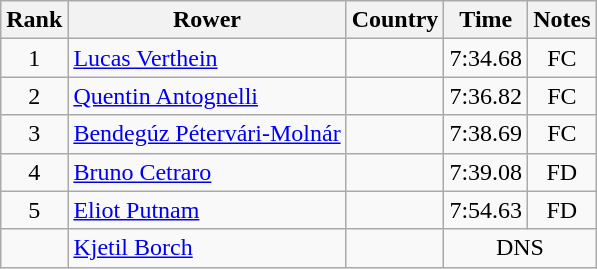<table class="wikitable" style="text-align:center">
<tr>
<th>Rank</th>
<th>Rower</th>
<th>Country</th>
<th>Time</th>
<th>Notes</th>
</tr>
<tr>
<td>1</td>
<td align="left"><a href='#'>Lucas Verthein</a></td>
<td align="left"></td>
<td>7:34.68</td>
<td>FC</td>
</tr>
<tr>
<td>2</td>
<td align="left"><a href='#'>Quentin Antognelli</a></td>
<td align="left"></td>
<td>7:36.82</td>
<td>FC</td>
</tr>
<tr>
<td>3</td>
<td align="left"><a href='#'>Bendegúz Pétervári-Molnár</a></td>
<td align="left"></td>
<td>7:38.69</td>
<td>FC</td>
</tr>
<tr>
<td>4</td>
<td align="left"><a href='#'>Bruno Cetraro</a></td>
<td align="left"></td>
<td>7:39.08</td>
<td>FD</td>
</tr>
<tr>
<td>5</td>
<td align="left"><a href='#'>Eliot Putnam</a></td>
<td align="left"></td>
<td>7:54.63</td>
<td>FD</td>
</tr>
<tr>
<td></td>
<td align="left"><a href='#'>Kjetil Borch</a></td>
<td align="left"></td>
<td colspan=2>DNS</td>
</tr>
</table>
